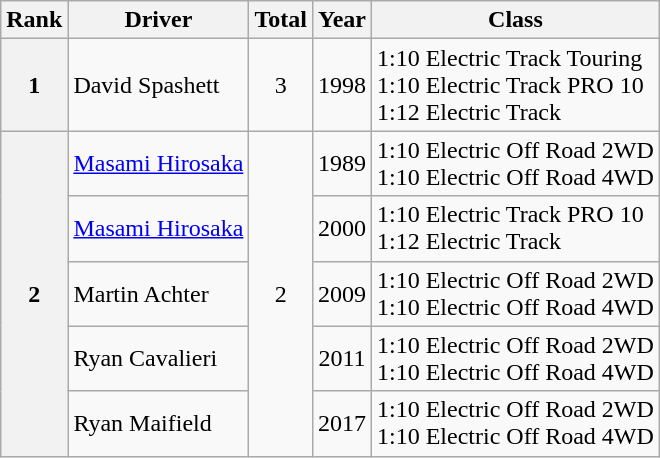<table class="wikitable">
<tr>
<th>Rank</th>
<th>Driver</th>
<th>Total</th>
<th>Year</th>
<th>Class</th>
</tr>
<tr>
<th>1</th>
<td> David Spashett</td>
<td style="text-align:center;">3</td>
<td style="text-align:center;">1998</td>
<td>1:10 Electric Track Touring<br>1:10 Electric Track PRO 10<br>1:12 Electric Track</td>
</tr>
<tr>
<th rowspan="5">2</th>
<td> <a href='#'>Masami Hirosaka</a></td>
<td rowspan="5" style="text-align:center;">2</td>
<td style="text-align:center;">1989</td>
<td>1:10 Electric Off Road 2WD<br>1:10 Electric Off Road 4WD</td>
</tr>
<tr>
<td> <a href='#'>Masami Hirosaka</a></td>
<td style="text-align:center;">2000</td>
<td>1:10 Electric Track PRO 10<br>1:12 Electric Track</td>
</tr>
<tr>
<td> Martin Achter</td>
<td style="text-align:center;">2009</td>
<td>1:10 Electric Off Road 2WD<br>1:10 Electric Off Road 4WD</td>
</tr>
<tr>
<td> Ryan Cavalieri</td>
<td style="text-align:center;">2011</td>
<td>1:10 Electric Off Road 2WD<br>1:10 Electric Off Road 4WD</td>
</tr>
<tr>
<td> Ryan Maifield</td>
<td style="text-align:center;">2017</td>
<td>1:10 Electric Off Road 2WD<br>1:10 Electric Off Road 4WD</td>
</tr>
</table>
